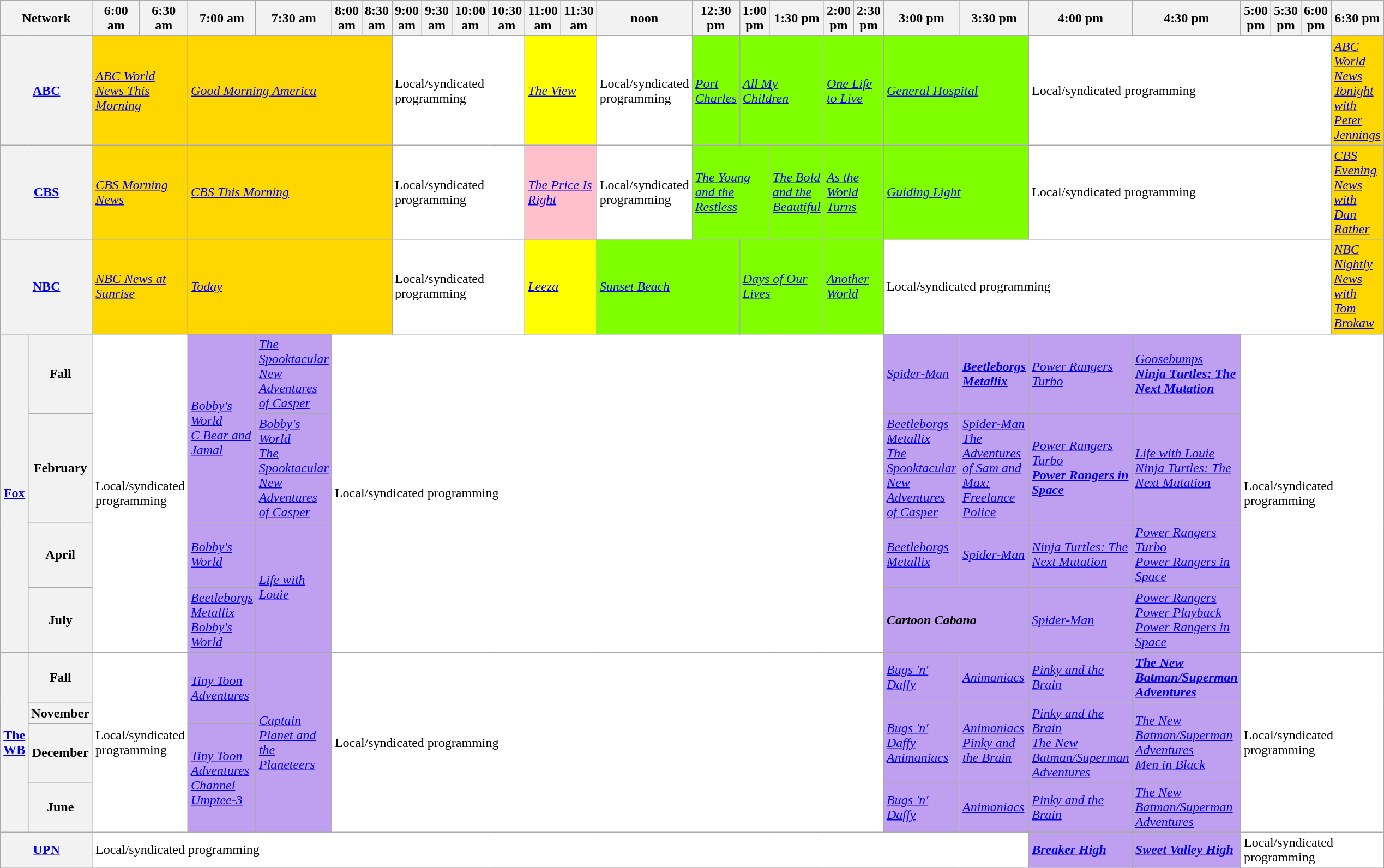<table class=wikitable>
<tr>
<th bgcolor="#C0C0C0" colspan="2">Network</th>
<th width="13%" bgcolor="#C0C0C0">6:00 am</th>
<th width="14%" bgcolor="#C0C0C0">6:30 am</th>
<th width="13%" bgcolor="#C0C0C0">7:00 am</th>
<th width="14%" bgcolor="#C0C0C0">7:30 am</th>
<th width="13%" bgcolor="#C0C0C0">8:00 am</th>
<th width="14%" bgcolor="#C0C0C0">8:30 am</th>
<th width="13%" bgcolor="#C0C0C0">9:00 am</th>
<th width="14%" bgcolor="#C0C0C0">9:30 am</th>
<th width="13%" bgcolor="#C0C0C0">10:00 am</th>
<th width="14%" bgcolor="#C0C0C0">10:30 am</th>
<th width="13%" bgcolor="#C0C0C0">11:00 am</th>
<th width="14%" bgcolor="#C0C0C0">11:30 am</th>
<th width="13%" bgcolor="#C0C0C0">noon</th>
<th width="14%" bgcolor="#C0C0C0">12:30 pm</th>
<th width="13%" bgcolor="#C0C0C0">1:00 pm</th>
<th width="14%" bgcolor="#C0C0C0">1:30 pm</th>
<th width="13%" bgcolor="#C0C0C0">2:00 pm</th>
<th width="14%" bgcolor="#C0C0C0">2:30 pm</th>
<th width="13%" bgcolor="#C0C0C0">3:00 pm</th>
<th width="14%" bgcolor="#C0C0C0">3:30 pm</th>
<th width="13%" bgcolor="#C0C0C0">4:00 pm</th>
<th width="14%" bgcolor="#C0C0C0">4:30 pm</th>
<th width="14%" bgcolor="#C0C0C0">5:00 pm</th>
<th width="14%" bgcolor="#C0C0C0">5:30 pm</th>
<th width="13%" bgcolor="#C0C0C0">6:00 pm</th>
<th width="13%" bgcolor="#C0C0C0">6:30 pm</th>
</tr>
<tr>
<th bgcolor="#C0C0C0" colspan="2"><a href='#'>ABC</a></th>
<td bgcolor="gold" colspan="2"><em><a href='#'>ABC World News This Morning</a></em></td>
<td bgcolor="gold" colspan="4"><em><a href='#'>Good Morning America</a></em></td>
<td bgcolor="white" colspan="4">Local/syndicated programming</td>
<td bgcolor="yellow" colspan="2"><em><a href='#'>The View</a></em></td>
<td bgcolor="white" rowspan="1">Local/syndicated programming</td>
<td bgcolor="chartreuse" rowspan="1"><em><a href='#'>Port Charles</a></em></td>
<td bgcolor="chartreuse" colspan="2"><em><a href='#'>All My Children</a></em></td>
<td bgcolor="chartreuse" colspan="2"><em><a href='#'>One Life to Live</a></em></td>
<td bgcolor="chartreuse" colspan="2"><em><a href='#'>General Hospital</a></em></td>
<td bgcolor="white" colspan="5">Local/syndicated programming</td>
<td bgcolor="gold" colspan="1"><em><a href='#'>ABC World News Tonight with Peter Jennings</a></em></td>
</tr>
<tr>
<th bgcolor="#C0C0C0" colspan="2"><a href='#'>CBS</a></th>
<td bgcolor="gold" colspan="2"><em><a href='#'>CBS Morning News</a></em></td>
<td bgcolor="gold" colspan="4"><em><a href='#'>CBS This Morning</a></em></td>
<td bgcolor="white" colspan="4">Local/syndicated programming</td>
<td bgcolor="pink" colspan="2"><em><a href='#'>The Price Is Right</a></em></td>
<td bgcolor="white">Local/syndicated programming</td>
<td bgcolor="chartreuse" colspan="2"><em><a href='#'>The Young and the Restless</a></em></td>
<td bgcolor="chartreuse"><em><a href='#'>The Bold and the Beautiful</a></em></td>
<td bgcolor="chartreuse" colspan="2"><em><a href='#'>As the World Turns</a></em></td>
<td bgcolor="chartreuse" colspan="2"><em><a href='#'>Guiding Light</a></em></td>
<td bgcolor="white" colspan="5">Local/syndicated programming</td>
<td bgcolor="gold"><em><a href='#'>CBS Evening News with Dan Rather</a></em></td>
</tr>
<tr>
<th bgcolor="#C0C0C0" colspan="2"><a href='#'>NBC</a></th>
<td bgcolor="gold" colspan="2"><em><a href='#'>NBC News at Sunrise</a></em></td>
<td bgcolor="gold" colspan="4"><em><a href='#'>Today</a></em></td>
<td bgcolor="white" colspan="4">Local/syndicated programming</td>
<td bgcolor="yellow" colspan="2"><em><a href='#'>Leeza</a></em></td>
<td bgcolor="chartreuse" colspan="2"><em><a href='#'>Sunset Beach</a></em></td>
<td bgcolor="chartreuse" colspan="2"><em><a href='#'>Days of Our Lives</a></em></td>
<td bgcolor="chartreuse" colspan="2"><em><a href='#'>Another World</a></em></td>
<td bgcolor="white" colspan="7">Local/syndicated programming</td>
<td bgcolor="gold"><em><a href='#'>NBC Nightly News with Tom Brokaw</a></em></td>
</tr>
<tr>
<th bgcolor="#C0C0C0" rowspan="4"><a href='#'>Fox</a></th>
<th>Fall</th>
<td bgcolor="white" colspan="2" rowspan="4">Local/syndicated programming</td>
<td bgcolor="bf9fef" rowspan="2"><em><a href='#'>Bobby's World</a></em> <br><em><a href='#'>C Bear and Jamal</a></em> </td>
<td bgcolor="bf9fef" rowspan="1"><em><a href='#'>The Spooktacular New Adventures of Casper</a></em></td>
<td bgcolor="white" colspan="14" rowspan="4">Local/syndicated programming</td>
<td bgcolor="bf9fef" rowspan="1"><em><a href='#'>Spider-Man</a></em></td>
<td bgcolor="bf9fef" rowspan="1"><strong><em><a href='#'>Beetleborgs Metallix</a></em></strong></td>
<td bgcolor="bf9fef" rowspan="1"><em><a href='#'>Power Rangers Turbo</a></em></td>
<td bgcolor="bf9fef" rowspan="1"><em><a href='#'>Goosebumps</a></em> <br><strong><em><a href='#'>Ninja Turtles: The Next Mutation</a></em></strong> </td>
<td bgcolor="white" colspan="4" rowspan="4">Local/syndicated programming</td>
</tr>
<tr>
<th>February</th>
<td bgcolor="bf9fef" rowspan="1"><em><a href='#'>Bobby's World</a></em> <br><em><a href='#'>The Spooktacular New Adventures of Casper</a></em> </td>
<td bgcolor="bf9fef" rowspan="1"><em><a href='#'>Beetleborgs Metallix</a></em> <br><em><a href='#'>The Spooktacular New Adventures of Casper</a></em> </td>
<td bgcolor="bf9fef" rowspan="1"><em><a href='#'>Spider-Man</a></em> <br><em><a href='#'>The Adventures of Sam and Max: Freelance Police</a></em> </td>
<td bgcolor="bf9fef" rowspan="1"><em><a href='#'>Power Rangers Turbo</a></em> <br><strong><em><a href='#'>Power Rangers in Space</a></em></strong> </td>
<td bgcolor="bf9fef" rowspan="1"><em><a href='#'>Life with Louie</a></em> <br><em><a href='#'>Ninja Turtles: The Next Mutation</a></em> </td>
</tr>
<tr>
<th>April</th>
<td bgcolor="bf9fef" rowspan="1"><em><a href='#'>Bobby's World</a></em></td>
<td bgcolor="bf9fef" rowspan="2"><em><a href='#'>Life with Louie</a></em></td>
<td bgcolor="bf9fef" rowspan="1"><em><a href='#'>Beetleborgs Metallix</a></em></td>
<td bgcolor="bf9fef" rowspan="1"><em><a href='#'>Spider-Man</a></em></td>
<td bgcolor="bf9fef" rowspan="1"><em><a href='#'>Ninja Turtles: The Next Mutation</a></em></td>
<td bgcolor="bf9fef" rowspan="1"><em><a href='#'>Power Rangers Turbo</a></em> <br><em><a href='#'>Power Rangers in Space</a></em> </td>
</tr>
<tr>
<th>July</th>
<td bgcolor="bf9fef" rowspan="1"><em><a href='#'>Beetleborgs Metallix</a></em> <br><em><a href='#'>Bobby's World</a></em> </td>
<td bgcolor="bf9fef" colspan="2" rowspan="1"><strong><em>Cartoon Cabana</em></strong></td>
<td bgcolor="bf9fef" rowspan="1"><em><a href='#'>Spider-Man</a></em></td>
<td bgcolor="bf9fef" rowspan="1"><em><a href='#'>Power Rangers Power Playback</a></em> <br><em><a href='#'>Power Rangers in Space</a></em> </td>
</tr>
<tr>
<th bgcolor="#C0C0C0"rowspan="4"><a href='#'>The WB</a></th>
<th>Fall</th>
<td bgcolor="white" rowspan="4"colspan="2">Local/syndicated programming</td>
<td bgcolor="bf9fef"rowspan="2"><em><a href='#'>Tiny Toon Adventures</a></em> </td>
<td bgcolor="bf9fef"rowspan="4"><em><a href='#'>Captain Planet and the Planeteers</a></em> </td>
<td bgcolor="white" rowspan="4"colspan="14">Local/syndicated programming</td>
<td bgcolor="bf9fef"rowspan="1"><em><a href='#'>Bugs 'n' Daffy</a></em></td>
<td bgcolor="bf9fef"rowspan="1"><em><a href='#'>Animaniacs</a></em></td>
<td bgcolor="bf9fef"rowspan="1"><em><a href='#'>Pinky and the Brain</a></em></td>
<td bgcolor="bf9fef"rowspan="1"><strong><em><a href='#'>The New Batman/Superman Adventures</a></em></strong></td>
<td bgcolor="white" rowspan="4"colspan="4">Local/syndicated programming</td>
</tr>
<tr>
<th>November</th>
<td bgcolor="bf9fef"rowspan="2"><em><a href='#'>Bugs 'n' Daffy</a></em> <br><em><a href='#'>Animaniacs</a></em> </td>
<td bgcolor="bf9fef"rowspan="2"><em><a href='#'>Animaniacs</a></em> <br><em><a href='#'>Pinky and the Brain</a></em> </td>
<td bgcolor="bf9fef"rowspan="2"><em><a href='#'>Pinky and the Brain</a></em> <br><em><a href='#'>The New Batman/Superman Adventures</a></em> </td>
<td bgcolor="bf9fef"rowspan="2"><em><a href='#'>The New Batman/Superman Adventures</a></em> <br><em><a href='#'>Men in Black</a></em> </td>
</tr>
<tr>
<th>December</th>
<td bgcolor="bf9fef"rowspan="2"><em><a href='#'>Tiny Toon Adventures</a></em> <br><em><a href='#'>Channel Umptee-3</a></em> </td>
</tr>
<tr>
<th>June</th>
<td bgcolor="bf9fef"rowspan="1"><em><a href='#'>Bugs 'n' Daffy</a></em></td>
<td bgcolor="bf9fef"rowspan="1"><em><a href='#'>Animaniacs</a></em></td>
<td bgcolor="bf9fef"rowspan="1"><em><a href='#'>Pinky and the Brain</a></em></td>
<td bgcolor="bf9fef"rowspan="1"><em><a href='#'>The New Batman/Superman Adventures</a></em></td>
</tr>
<tr>
<th bgcolor="#C0C0C0"colspan="2"><a href='#'>UPN</a></th>
<td bgcolor="white" colspan="20">Local/syndicated programming</td>
<td bgcolor="bf9fef"><strong><em><a href='#'>Breaker High</a></em></strong></td>
<td bgcolor="bf9fef"><strong><em><a href='#'>Sweet Valley High</a></em></strong></td>
<td bgcolor="white" colspan="4">Local/syndicated programming</td>
</tr>
</table>
